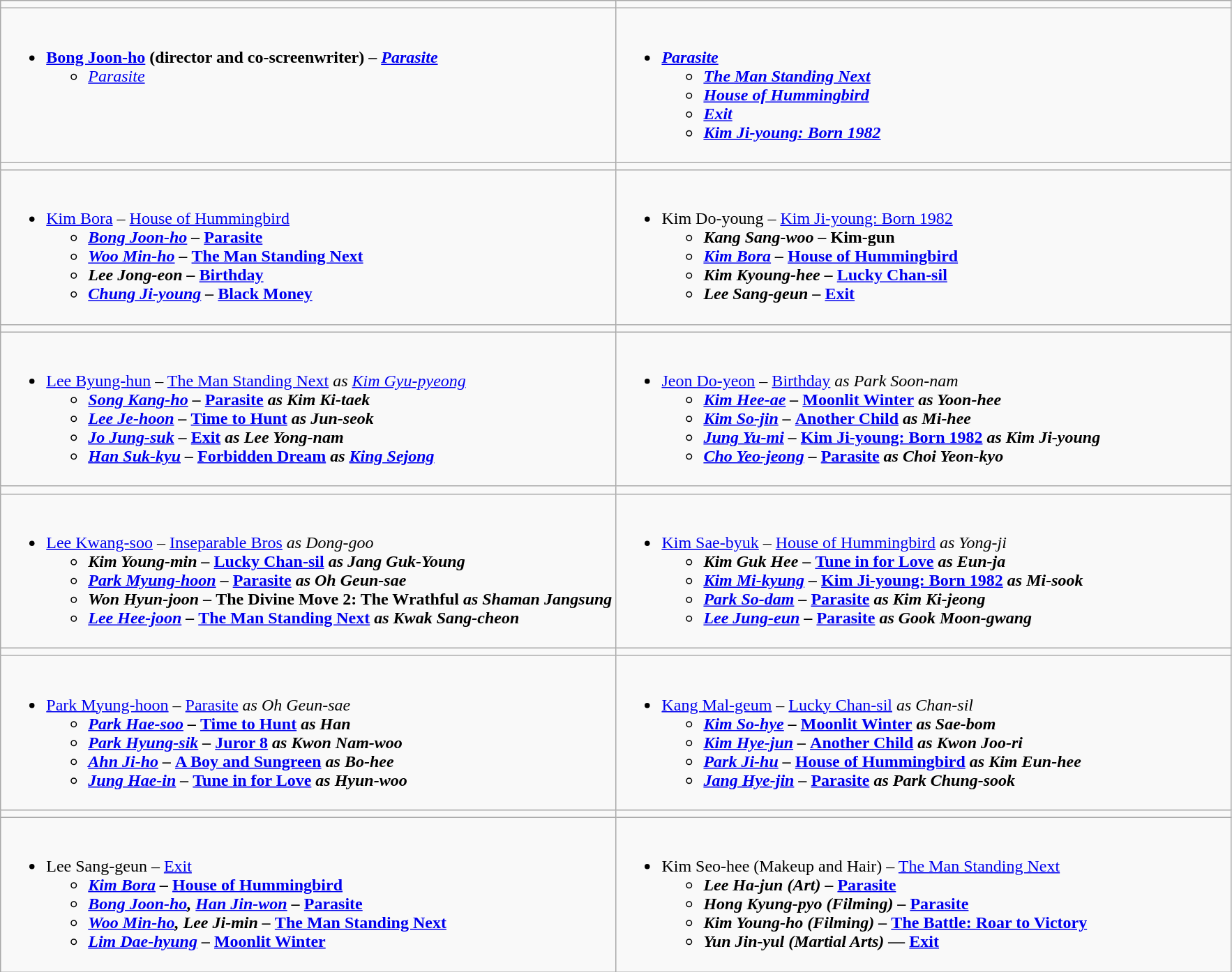<table class="wikitable">
<tr>
<td style="vertical-align:top; width:50%;"></td>
<td style="vertical-align:top; width:50%;"></td>
</tr>
<tr>
<td style="vertical-align:top"><br><ul><li><strong><a href='#'>Bong Joon-ho</a> (director and co-screenwriter) – <em><a href='#'>Parasite</a></em> </strong><ul><li><em><a href='#'>Parasite</a></em></li></ul></li></ul></td>
<td style="vertical-align:top"><br><ul><li><strong><em><a href='#'>Parasite</a><em> <strong><ul><li></em><a href='#'>The Man Standing Next</a><em></li><li></em><a href='#'>House of Hummingbird</a><em></li><li></em><a href='#'>Exit</a><em></li><li></em><a href='#'>Kim Ji-young: Born 1982</a><em></li></ul></li></ul></td>
</tr>
<tr>
<td style="vertical-align:top; width:50%;"></td>
<td style="vertical-align:top; width:50%;"></td>
</tr>
<tr>
<td style="vertical-align:top"><br><ul><li></strong><a href='#'>Kim Bora</a> – </em><a href='#'>House of Hummingbird</a><em> <strong><ul><li><a href='#'>Bong Joon-ho</a> – </em><a href='#'>Parasite</a><em></li><li><a href='#'>Woo Min-ho</a> – </em><a href='#'>The Man Standing Next</a><em></li><li>Lee Jong-eon – </em><a href='#'>Birthday</a><em></li><li><a href='#'>Chung Ji-young</a> – </em><a href='#'>Black Money</a><em></li></ul></li></ul></td>
<td style="vertical-align:top"><br><ul><li></strong>Kim Do-young – </em><a href='#'>Kim Ji-young: Born 1982</a><em> <strong><ul><li>Kang Sang-woo – </em>Kim-gun<em></li><li><a href='#'>Kim Bora</a> – </em><a href='#'>House of Hummingbird</a><em></li><li>Kim Kyoung-hee – </em><a href='#'>Lucky Chan-sil</a><em></li><li>Lee Sang-geun – </em><a href='#'>Exit</a><em></li></ul></li></ul></td>
</tr>
<tr>
<td style="vertical-align:top; width:50%;"></td>
<td style="vertical-align:top; width:50%;"></td>
</tr>
<tr>
<td style="vertical-align:top"><br><ul><li></strong><a href='#'>Lee Byung-hun</a> – </em><a href='#'>The Man Standing Next</a><em> as <a href='#'>Kim Gyu-pyeong</a> <strong><ul><li><a href='#'>Song Kang-ho</a> – </em><a href='#'>Parasite</a><em> as Kim Ki-taek</li><li><a href='#'>Lee Je-hoon</a> – </em><a href='#'>Time to Hunt</a><em> as Jun-seok</li><li><a href='#'>Jo Jung-suk</a> – </em><a href='#'>Exit</a><em> as Lee Yong-nam</li><li><a href='#'>Han Suk-kyu</a> – </em><a href='#'>Forbidden Dream</a><em> as <a href='#'>King Sejong</a></li></ul></li></ul></td>
<td style="vertical-align:top"><br><ul><li></strong><a href='#'>Jeon Do-yeon</a> – </em><a href='#'>Birthday</a><em> as Park Soon-nam <strong><ul><li><a href='#'>Kim Hee-ae</a> – </em><a href='#'>Moonlit Winter</a><em> as Yoon-hee</li><li><a href='#'>Kim So-jin</a> – </em><a href='#'>Another Child</a><em> as Mi-hee</li><li><a href='#'>Jung Yu-mi</a> – </em><a href='#'>Kim Ji-young: Born 1982</a><em> as Kim Ji-young</li><li><a href='#'>Cho Yeo-jeong</a> – </em><a href='#'>Parasite</a><em> as Choi Yeon-kyo</li></ul></li></ul></td>
</tr>
<tr>
<td style="vertical-align:top; width:50%;"></td>
<td style="vertical-align:top; width:50%;"></td>
</tr>
<tr>
<td style="vertical-align:top"><br><ul><li></strong><a href='#'>Lee Kwang-soo</a> – </em><a href='#'>Inseparable Bros</a><em> as Dong-goo <strong><ul><li>Kim Young-min – </em><a href='#'>Lucky Chan-sil</a><em> as Jang Guk-Young</li><li><a href='#'>Park Myung-hoon</a> – </em><a href='#'>Parasite</a><em> as Oh Geun-sae</li><li>Won Hyun-joon – </em>The Divine Move 2: The Wrathful<em> as Shaman Jangsung</li><li><a href='#'>Lee Hee-joon</a> – </em><a href='#'>The Man Standing Next</a><em> as Kwak Sang-cheon</li></ul></li></ul></td>
<td style="vertical-align:top"><br><ul><li></strong><a href='#'>Kim Sae-byuk</a> – </em><a href='#'>House of Hummingbird</a><em> as Yong-ji <strong><ul><li>Kim Guk Hee – </em><a href='#'>Tune in for Love</a><em> as Eun-ja</li><li><a href='#'>Kim Mi-kyung</a> – </em><a href='#'>Kim Ji-young: Born 1982</a><em> as Mi-sook</li><li><a href='#'>Park So-dam</a> – </em><a href='#'>Parasite</a><em> as Kim Ki-jeong</li><li><a href='#'>Lee Jung-eun</a> – </em><a href='#'>Parasite</a><em> as Gook Moon-gwang</li></ul></li></ul></td>
</tr>
<tr>
<td style="vertical-align:top; width:50%;"></td>
<td style="vertical-align:top; width:50%;"></td>
</tr>
<tr>
<td style="vertical-align:top"><br><ul><li></strong><a href='#'>Park Myung-hoon</a> – </em><a href='#'>Parasite</a><em> as Oh Geun-sae <strong><ul><li><a href='#'>Park Hae-soo</a> – </em><a href='#'>Time to Hunt</a><em> as Han</li><li><a href='#'>Park Hyung-sik</a> – </em><a href='#'>Juror 8</a><em> as Kwon Nam-woo</li><li><a href='#'>Ahn Ji-ho</a> – </em><a href='#'>A Boy and Sungreen</a><em> as Bo-hee</li><li><a href='#'>Jung Hae-in</a> – </em><a href='#'>Tune in for Love</a><em> as Hyun-woo</li></ul></li></ul></td>
<td style="vertical-align:top"><br><ul><li></strong><a href='#'>Kang Mal-geum</a> – </em><a href='#'>Lucky Chan-sil</a><em> as Chan-sil <strong><ul><li><a href='#'>Kim So-hye</a> – </em><a href='#'>Moonlit Winter</a><em> as Sae-bom</li><li><a href='#'>Kim Hye-jun</a> – </em><a href='#'>Another Child</a><em> as Kwon Joo-ri</li><li><a href='#'>Park Ji-hu</a> – </em><a href='#'>House of Hummingbird</a><em> as Kim Eun-hee</li><li><a href='#'>Jang Hye-jin</a> – </em><a href='#'>Parasite</a><em> as Park Chung-sook</li></ul></li></ul></td>
</tr>
<tr>
<td style="vertical-align:top; width:50%;"></td>
<td style="vertical-align:top; width:50%;"></td>
</tr>
<tr>
<td style="vertical-align:top"><br><ul><li></strong>Lee Sang-geun – </em><a href='#'>Exit</a><em> <strong><ul><li><a href='#'>Kim Bora</a> – </em><a href='#'>House of Hummingbird</a><em></li><li><a href='#'>Bong Joon-ho</a>, <a href='#'>Han Jin-won</a> – </em><a href='#'>Parasite</a><em></li><li><a href='#'>Woo Min-ho</a>, Lee Ji-min – </em><a href='#'>The Man Standing Next</a><em></li><li><a href='#'>Lim Dae-hyung</a> – </em><a href='#'>Moonlit Winter</a><em></li></ul></li></ul></td>
<td style="vertical-align:top"><br><ul><li></strong>Kim Seo-hee (Makeup and Hair) – </em><a href='#'>The Man Standing Next</a><em> <strong><ul><li>Lee Ha-jun (Art) – </em><a href='#'>Parasite</a><em></li><li>Hong Kyung-pyo (Filming) – </em><a href='#'>Parasite</a><em></li><li>Kim Young-ho (Filming) – </em><a href='#'>The Battle: Roar to Victory</a><em></li><li>Yun Jin-yul (Martial Arts) — </em><a href='#'>Exit</a><em></li></ul></li></ul></td>
</tr>
</table>
